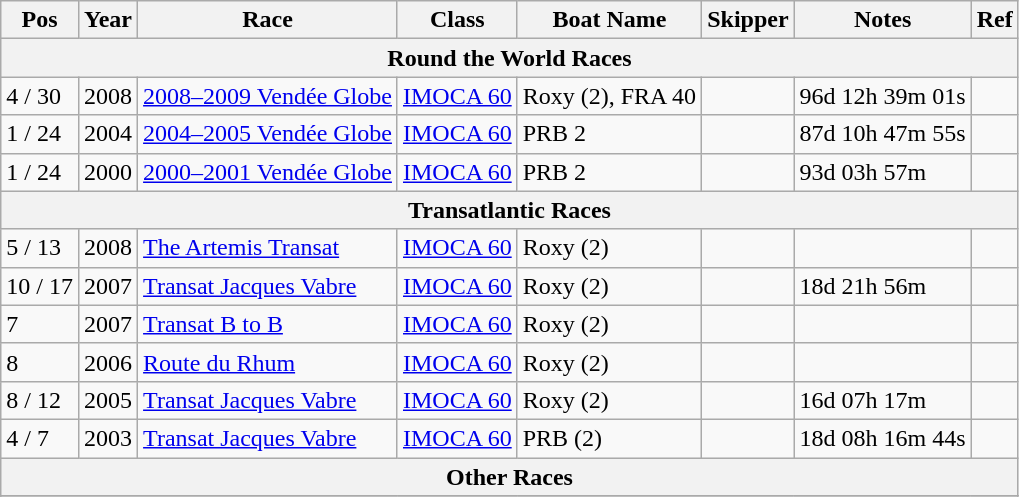<table class="wikitable sortable">
<tr>
<th>Pos</th>
<th>Year</th>
<th>Race</th>
<th>Class</th>
<th>Boat Name</th>
<th>Skipper</th>
<th>Notes</th>
<th>Ref</th>
</tr>
<tr>
<th colspan = 8><strong>Round the World Races</strong></th>
</tr>
<tr>
<td>4 / 30</td>
<td>2008</td>
<td><a href='#'>2008–2009 Vendée Globe</a></td>
<td><a href='#'>IMOCA 60</a></td>
<td>Roxy (2), FRA 40</td>
<td></td>
<td>96d 12h 39m 01s</td>
<td></td>
</tr>
<tr>
<td>1 / 24</td>
<td>2004</td>
<td><a href='#'>2004–2005 Vendée Globe</a></td>
<td><a href='#'>IMOCA 60</a></td>
<td>PRB 2</td>
<td></td>
<td>87d 10h 47m 55s</td>
<td></td>
</tr>
<tr>
<td>1 / 24</td>
<td>2000</td>
<td><a href='#'>2000–2001 Vendée Globe</a></td>
<td><a href='#'>IMOCA 60</a></td>
<td>PRB 2</td>
<td></td>
<td>93d 03h 57m</td>
<td></td>
</tr>
<tr>
<th colspan = 8><strong>Transatlantic Races</strong></th>
</tr>
<tr>
<td>5 / 13</td>
<td>2008</td>
<td><a href='#'>The Artemis Transat</a></td>
<td><a href='#'>IMOCA 60</a></td>
<td>Roxy (2)</td>
<td></td>
<td></td>
<td></td>
</tr>
<tr>
<td>10 / 17</td>
<td>2007</td>
<td><a href='#'>Transat Jacques Vabre</a></td>
<td><a href='#'>IMOCA 60</a></td>
<td>Roxy (2)</td>
<td> <br> </td>
<td>18d 21h 56m</td>
<td></td>
</tr>
<tr>
<td>7</td>
<td>2007</td>
<td><a href='#'>Transat B to B</a></td>
<td><a href='#'>IMOCA 60</a></td>
<td>Roxy (2)</td>
<td></td>
<td></td>
<td></td>
</tr>
<tr>
<td>8</td>
<td>2006</td>
<td><a href='#'>Route du Rhum</a></td>
<td><a href='#'>IMOCA 60</a></td>
<td>Roxy (2)</td>
<td></td>
<td></td>
<td></td>
</tr>
<tr>
<td>8 / 12</td>
<td>2005</td>
<td><a href='#'>Transat Jacques Vabre</a></td>
<td><a href='#'>IMOCA 60</a></td>
<td>Roxy (2)</td>
<td> <br> </td>
<td>16d 07h 17m</td>
<td></td>
</tr>
<tr>
<td>4 / 7</td>
<td>2003</td>
<td><a href='#'>Transat Jacques Vabre</a></td>
<td><a href='#'>IMOCA 60</a></td>
<td>PRB (2)</td>
<td> <br> </td>
<td>18d 08h 16m 44s</td>
<td></td>
</tr>
<tr>
<th colspan = 8><strong>Other Races</strong></th>
</tr>
<tr>
</tr>
<tr>
</tr>
</table>
